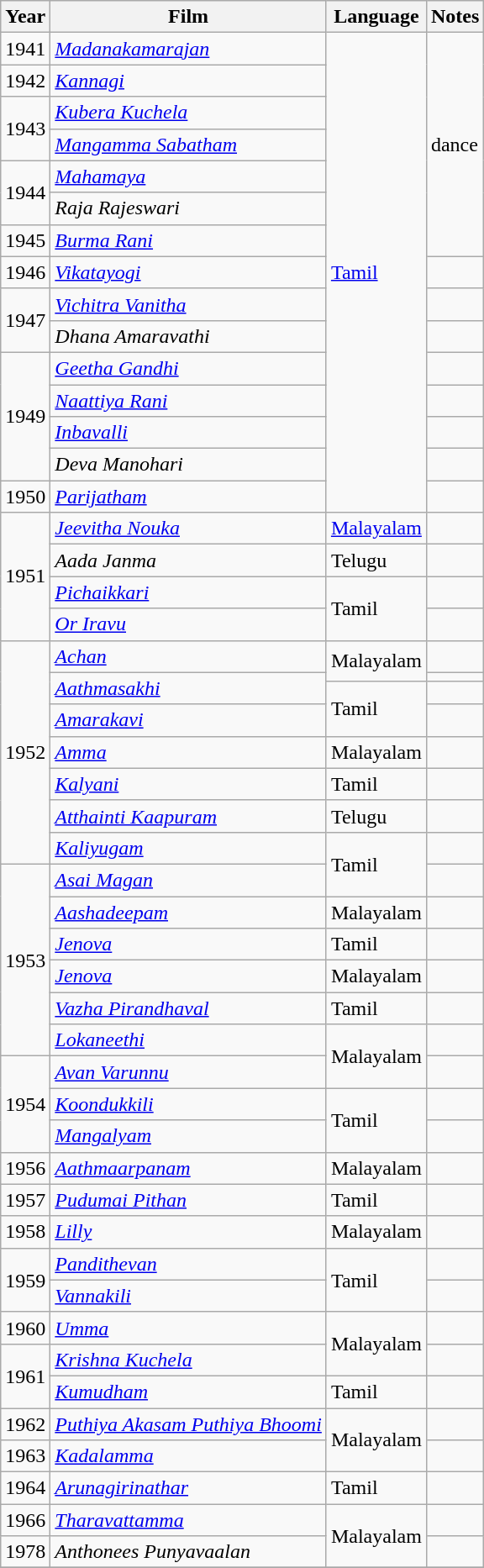<table class="wikitable">
<tr>
<th>Year</th>
<th>Film</th>
<th>Language</th>
<th>Notes</th>
</tr>
<tr>
<td>1941</td>
<td><em><a href='#'>Madanakamarajan</a></em></td>
<td rowspan="15"><a href='#'>Tamil</a></td>
<td rowspan="7">dance</td>
</tr>
<tr>
<td>1942</td>
<td><em><a href='#'>Kannagi</a></em></td>
</tr>
<tr>
<td rowspan=2>1943</td>
<td><em><a href='#'>Kubera Kuchela</a></em></td>
</tr>
<tr>
<td><em><a href='#'>Mangamma Sabatham</a></em></td>
</tr>
<tr>
<td rowspan=2>1944</td>
<td><em><a href='#'>Mahamaya</a></em></td>
</tr>
<tr>
<td><em>Raja Rajeswari</em></td>
</tr>
<tr>
<td>1945</td>
<td><em><a href='#'>Burma Rani</a></em></td>
</tr>
<tr>
<td>1946</td>
<td><em><a href='#'>Vikatayogi</a></em></td>
<td></td>
</tr>
<tr>
<td rowspan=2>1947</td>
<td><em><a href='#'>Vichitra Vanitha</a></em></td>
<td></td>
</tr>
<tr>
<td><em>Dhana Amaravathi</em></td>
<td></td>
</tr>
<tr>
<td rowspan=4>1949</td>
<td><em><a href='#'>Geetha Gandhi</a></em></td>
<td></td>
</tr>
<tr>
<td><em><a href='#'>Naattiya Rani</a></em></td>
<td></td>
</tr>
<tr>
<td><em><a href='#'>Inbavalli</a></em></td>
<td></td>
</tr>
<tr>
<td><em>Deva Manohari</em></td>
<td></td>
</tr>
<tr>
<td>1950</td>
<td><em><a href='#'>Parijatham</a></em></td>
<td></td>
</tr>
<tr>
<td rowspan=4>1951</td>
<td><em><a href='#'>Jeevitha Nouka</a></em></td>
<td><a href='#'>Malayalam</a></td>
<td></td>
</tr>
<tr>
<td><em>Aada Janma</em></td>
<td>Telugu</td>
<td></td>
</tr>
<tr>
<td><em><a href='#'>Pichaikkari</a></em></td>
<td rowspan="2">Tamil</td>
<td></td>
</tr>
<tr>
<td><em><a href='#'>Or Iravu</a></em></td>
<td></td>
</tr>
<tr>
<td rowspan=8>1952</td>
<td><em><a href='#'>Achan</a></em></td>
<td rowspan="2">Malayalam</td>
<td></td>
</tr>
<tr>
<td rowspan="2"><em><a href='#'>Aathmasakhi</a></em></td>
<td></td>
</tr>
<tr>
<td rowspan="2">Tamil</td>
<td></td>
</tr>
<tr>
<td><em><a href='#'>Amarakavi</a></em></td>
<td></td>
</tr>
<tr>
<td><em><a href='#'>Amma</a></em></td>
<td>Malayalam</td>
<td></td>
</tr>
<tr>
<td><em><a href='#'>Kalyani</a></em></td>
<td>Tamil</td>
<td></td>
</tr>
<tr>
<td><em><a href='#'>Atthainti Kaapuram</a></em></td>
<td>Telugu</td>
<td></td>
</tr>
<tr>
<td><em><a href='#'>Kaliyugam</a></em></td>
<td rowspan="2">Tamil</td>
<td></td>
</tr>
<tr>
<td rowspan=6>1953</td>
<td><em><a href='#'>Asai Magan</a></em></td>
<td></td>
</tr>
<tr>
<td><em><a href='#'>Aashadeepam</a></em></td>
<td>Malayalam</td>
<td></td>
</tr>
<tr>
<td><em><a href='#'>Jenova</a></em></td>
<td>Tamil</td>
<td></td>
</tr>
<tr>
<td><em><a href='#'>Jenova</a></em></td>
<td>Malayalam</td>
<td></td>
</tr>
<tr>
<td><em><a href='#'>Vazha Pirandhaval</a></em></td>
<td>Tamil</td>
<td></td>
</tr>
<tr>
<td><em><a href='#'>Lokaneethi</a></em></td>
<td rowspan="2">Malayalam</td>
<td></td>
</tr>
<tr>
<td rowspan=3>1954</td>
<td><em><a href='#'>Avan Varunnu</a></em></td>
<td></td>
</tr>
<tr>
<td><em><a href='#'>Koondukkili</a></em></td>
<td rowspan="2">Tamil</td>
<td></td>
</tr>
<tr>
<td><em><a href='#'>Mangalyam</a></em></td>
<td></td>
</tr>
<tr>
<td>1956</td>
<td><em><a href='#'>Aathmaarpanam</a></em></td>
<td>Malayalam</td>
<td></td>
</tr>
<tr>
<td>1957</td>
<td><em><a href='#'>Pudumai Pithan</a></em></td>
<td>Tamil</td>
<td></td>
</tr>
<tr>
<td>1958</td>
<td><em><a href='#'>Lilly</a></em></td>
<td>Malayalam</td>
<td></td>
</tr>
<tr>
<td rowspan=2>1959</td>
<td><em><a href='#'>Pandithevan</a></em></td>
<td rowspan="2">Tamil</td>
<td></td>
</tr>
<tr>
<td><em><a href='#'>Vannakili</a></em></td>
<td></td>
</tr>
<tr>
<td>1960</td>
<td><em><a href='#'>Umma</a></em></td>
<td rowspan="2">Malayalam</td>
<td></td>
</tr>
<tr>
<td rowspan=2>1961</td>
<td><em><a href='#'>Krishna Kuchela</a></em></td>
<td></td>
</tr>
<tr>
<td><em><a href='#'>Kumudham</a></em></td>
<td>Tamil</td>
<td></td>
</tr>
<tr>
<td>1962</td>
<td><em><a href='#'>Puthiya Akasam Puthiya Bhoomi</a></em></td>
<td rowspan="2">Malayalam</td>
<td></td>
</tr>
<tr>
<td>1963</td>
<td><em><a href='#'>Kadalamma</a></em></td>
<td></td>
</tr>
<tr>
<td>1964</td>
<td><em><a href='#'>Arunagirinathar</a></em></td>
<td>Tamil</td>
<td></td>
</tr>
<tr>
<td>1966</td>
<td><em><a href='#'>Tharavattamma</a></em></td>
<td rowspan="2">Malayalam</td>
<td></td>
</tr>
<tr>
<td>1978</td>
<td><em>Anthonees Punyavaalan</em></td>
<td></td>
</tr>
<tr>
</tr>
</table>
